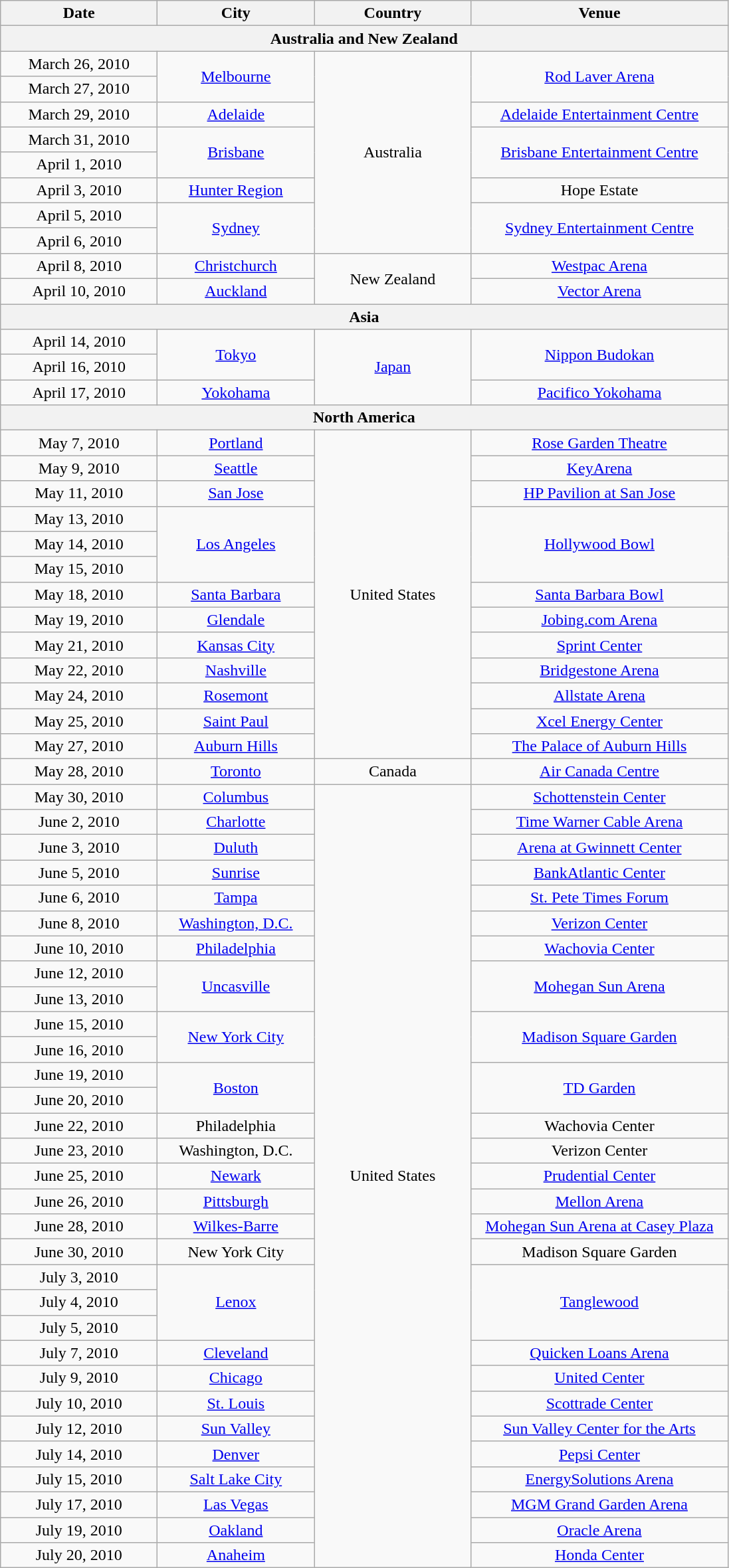<table class="wikitable" style="text-align:center;">
<tr>
<th style="width:150px;">Date</th>
<th style="width:150px;">City</th>
<th style="width:150px;">Country</th>
<th style="width:250px;">Venue</th>
</tr>
<tr>
<th colspan="4">Australia and New Zealand</th>
</tr>
<tr>
<td>March 26, 2010</td>
<td rowspan="2"><a href='#'>Melbourne</a></td>
<td rowspan="8">Australia</td>
<td rowspan="2"><a href='#'>Rod Laver Arena</a></td>
</tr>
<tr>
<td>March 27, 2010</td>
</tr>
<tr>
<td>March 29, 2010</td>
<td><a href='#'>Adelaide</a></td>
<td><a href='#'>Adelaide Entertainment Centre</a></td>
</tr>
<tr>
<td>March 31, 2010</td>
<td rowspan="2"><a href='#'>Brisbane</a></td>
<td rowspan="2"><a href='#'>Brisbane Entertainment Centre</a></td>
</tr>
<tr>
<td>April 1, 2010</td>
</tr>
<tr>
<td>April 3, 2010</td>
<td><a href='#'>Hunter Region</a></td>
<td>Hope Estate</td>
</tr>
<tr>
<td>April 5, 2010</td>
<td rowspan="2"><a href='#'>Sydney</a></td>
<td rowspan="2"><a href='#'>Sydney Entertainment Centre</a></td>
</tr>
<tr>
<td>April 6, 2010</td>
</tr>
<tr>
<td>April 8, 2010</td>
<td><a href='#'>Christchurch</a></td>
<td rowspan="2">New Zealand</td>
<td><a href='#'>Westpac Arena</a></td>
</tr>
<tr>
<td>April 10, 2010</td>
<td><a href='#'>Auckland</a></td>
<td><a href='#'>Vector Arena</a></td>
</tr>
<tr>
<th colspan="4">Asia</th>
</tr>
<tr>
<td>April 14, 2010</td>
<td rowspan="2"><a href='#'>Tokyo</a></td>
<td rowspan="3"><a href='#'>Japan</a></td>
<td rowspan="2"><a href='#'>Nippon Budokan</a></td>
</tr>
<tr>
<td>April 16, 2010</td>
</tr>
<tr>
<td>April 17, 2010</td>
<td><a href='#'>Yokohama</a></td>
<td><a href='#'>Pacifico Yokohama</a></td>
</tr>
<tr>
<th colspan="4">North America</th>
</tr>
<tr>
<td>May 7, 2010</td>
<td><a href='#'>Portland</a></td>
<td rowspan="13">United States</td>
<td><a href='#'>Rose Garden Theatre</a></td>
</tr>
<tr>
<td>May 9, 2010</td>
<td><a href='#'>Seattle</a></td>
<td><a href='#'>KeyArena</a></td>
</tr>
<tr>
<td>May 11, 2010</td>
<td><a href='#'>San Jose</a></td>
<td><a href='#'>HP Pavilion at San Jose</a></td>
</tr>
<tr>
<td>May 13, 2010</td>
<td rowspan="3"><a href='#'>Los Angeles</a></td>
<td rowspan="3"><a href='#'>Hollywood Bowl</a></td>
</tr>
<tr>
<td>May 14, 2010</td>
</tr>
<tr>
<td>May 15, 2010</td>
</tr>
<tr>
<td>May 18, 2010</td>
<td><a href='#'>Santa Barbara</a></td>
<td><a href='#'>Santa Barbara Bowl</a></td>
</tr>
<tr>
<td>May 19, 2010</td>
<td><a href='#'>Glendale</a></td>
<td><a href='#'>Jobing.com Arena</a></td>
</tr>
<tr>
<td>May 21, 2010</td>
<td><a href='#'>Kansas City</a></td>
<td><a href='#'>Sprint Center</a></td>
</tr>
<tr>
<td>May 22, 2010</td>
<td><a href='#'>Nashville</a></td>
<td><a href='#'>Bridgestone Arena</a></td>
</tr>
<tr>
<td>May 24, 2010</td>
<td><a href='#'>Rosemont</a></td>
<td><a href='#'>Allstate Arena</a></td>
</tr>
<tr>
<td>May 25, 2010</td>
<td><a href='#'>Saint Paul</a></td>
<td><a href='#'>Xcel Energy Center</a></td>
</tr>
<tr>
<td>May 27, 2010</td>
<td><a href='#'>Auburn Hills</a></td>
<td><a href='#'>The Palace of Auburn Hills</a></td>
</tr>
<tr>
<td>May 28, 2010</td>
<td><a href='#'>Toronto</a></td>
<td>Canada</td>
<td><a href='#'>Air Canada Centre</a></td>
</tr>
<tr>
<td>May 30, 2010</td>
<td><a href='#'>Columbus</a></td>
<td rowspan="31">United States</td>
<td><a href='#'>Schottenstein Center</a></td>
</tr>
<tr>
<td>June 2, 2010</td>
<td><a href='#'>Charlotte</a></td>
<td><a href='#'>Time Warner Cable Arena</a></td>
</tr>
<tr>
<td>June 3, 2010</td>
<td><a href='#'>Duluth</a></td>
<td><a href='#'>Arena at Gwinnett Center</a></td>
</tr>
<tr>
<td>June 5, 2010</td>
<td><a href='#'>Sunrise</a></td>
<td><a href='#'>BankAtlantic Center</a></td>
</tr>
<tr>
<td>June 6, 2010</td>
<td><a href='#'>Tampa</a></td>
<td><a href='#'>St. Pete Times Forum</a></td>
</tr>
<tr>
<td>June 8, 2010</td>
<td><a href='#'>Washington, D.C.</a></td>
<td><a href='#'>Verizon Center</a></td>
</tr>
<tr>
<td>June 10, 2010</td>
<td><a href='#'>Philadelphia</a></td>
<td><a href='#'>Wachovia Center</a></td>
</tr>
<tr>
<td>June 12, 2010</td>
<td rowspan="2"><a href='#'>Uncasville</a></td>
<td rowspan="2"><a href='#'>Mohegan Sun Arena</a></td>
</tr>
<tr>
<td>June 13, 2010</td>
</tr>
<tr>
<td>June 15, 2010</td>
<td rowspan="2"><a href='#'>New York City</a></td>
<td rowspan="2"><a href='#'>Madison Square Garden</a></td>
</tr>
<tr>
<td>June 16, 2010</td>
</tr>
<tr>
<td>June 19, 2010</td>
<td rowspan="2"><a href='#'>Boston</a></td>
<td rowspan="2"><a href='#'>TD Garden</a></td>
</tr>
<tr>
<td>June 20, 2010</td>
</tr>
<tr>
<td>June 22, 2010</td>
<td>Philadelphia</td>
<td>Wachovia Center</td>
</tr>
<tr>
<td>June 23, 2010</td>
<td>Washington, D.C.</td>
<td>Verizon Center</td>
</tr>
<tr>
<td>June 25, 2010</td>
<td><a href='#'>Newark</a></td>
<td><a href='#'>Prudential Center</a></td>
</tr>
<tr>
<td>June 26, 2010</td>
<td><a href='#'>Pittsburgh</a></td>
<td><a href='#'>Mellon Arena</a></td>
</tr>
<tr>
<td>June 28, 2010</td>
<td><a href='#'>Wilkes-Barre</a></td>
<td><a href='#'>Mohegan Sun Arena at Casey Plaza</a></td>
</tr>
<tr>
<td>June 30, 2010</td>
<td>New York City</td>
<td>Madison Square Garden</td>
</tr>
<tr>
<td>July 3, 2010</td>
<td rowspan="3"><a href='#'>Lenox</a></td>
<td rowspan="3"><a href='#'>Tanglewood</a></td>
</tr>
<tr>
<td>July 4, 2010</td>
</tr>
<tr>
<td>July 5, 2010</td>
</tr>
<tr>
<td>July 7, 2010</td>
<td><a href='#'>Cleveland</a></td>
<td><a href='#'>Quicken Loans Arena</a></td>
</tr>
<tr>
<td>July 9, 2010</td>
<td><a href='#'>Chicago</a></td>
<td><a href='#'>United Center</a></td>
</tr>
<tr>
<td>July 10, 2010</td>
<td><a href='#'>St. Louis</a></td>
<td><a href='#'>Scottrade Center</a></td>
</tr>
<tr>
<td>July 12, 2010</td>
<td><a href='#'>Sun Valley</a></td>
<td><a href='#'>Sun Valley Center for the Arts</a></td>
</tr>
<tr>
<td>July 14, 2010</td>
<td><a href='#'>Denver</a></td>
<td><a href='#'>Pepsi Center</a></td>
</tr>
<tr>
<td>July 15, 2010</td>
<td><a href='#'>Salt Lake City</a></td>
<td><a href='#'>EnergySolutions Arena</a></td>
</tr>
<tr>
<td>July 17, 2010</td>
<td><a href='#'>Las Vegas</a></td>
<td><a href='#'>MGM Grand Garden Arena</a></td>
</tr>
<tr>
<td>July 19, 2010</td>
<td><a href='#'>Oakland</a></td>
<td><a href='#'>Oracle Arena</a></td>
</tr>
<tr>
<td>July 20, 2010</td>
<td><a href='#'>Anaheim</a></td>
<td><a href='#'>Honda Center</a></td>
</tr>
</table>
